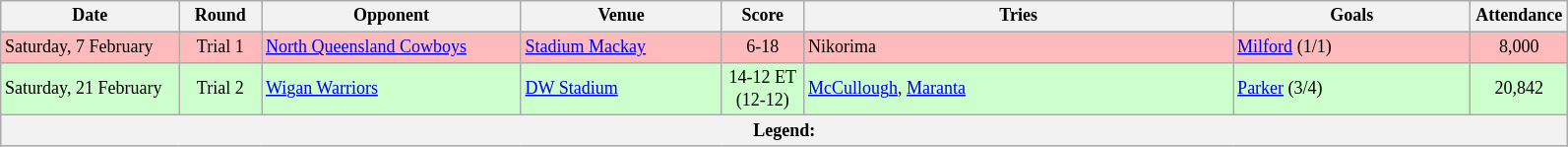<table class="wikitable" style="font-size:75%;">
<tr>
<th width="115">Date</th>
<th width="50">Round</th>
<th width="170">Opponent</th>
<th width="130">Venue</th>
<th width="50">Score</th>
<th width="285">Tries</th>
<th width="155">Goals</th>
<th width="60">Attendance</th>
</tr>
<tr bgcolor=#FFBBBB>
<td>Saturday, 7 February</td>
<td style="text-align:center;">Trial 1</td>
<td> <a href='#'>North Queensland Cowboys</a></td>
<td><a href='#'>Stadium Mackay</a></td>
<td style="text-align:center;">6-18</td>
<td>Nikorima</td>
<td><a href='#'>Milford</a> (1/1)</td>
<td style="text-align:center;">8,000</td>
</tr>
<tr bgcolor=#CCFFCC>
<td>Saturday, 21 February</td>
<td style="text-align:center;">Trial 2</td>
<td> <a href='#'>Wigan Warriors</a></td>
<td><a href='#'>DW Stadium</a></td>
<td style="text-align:center;">14-12 ET (12-12)</td>
<td><a href='#'>McCullough</a>, <a href='#'>Maranta</a></td>
<td><a href='#'>Parker</a> (3/4)</td>
<td style="text-align:center;">20,842</td>
</tr>
<tr>
<th colspan="8"><strong>Legend</strong>:   </th>
</tr>
</table>
